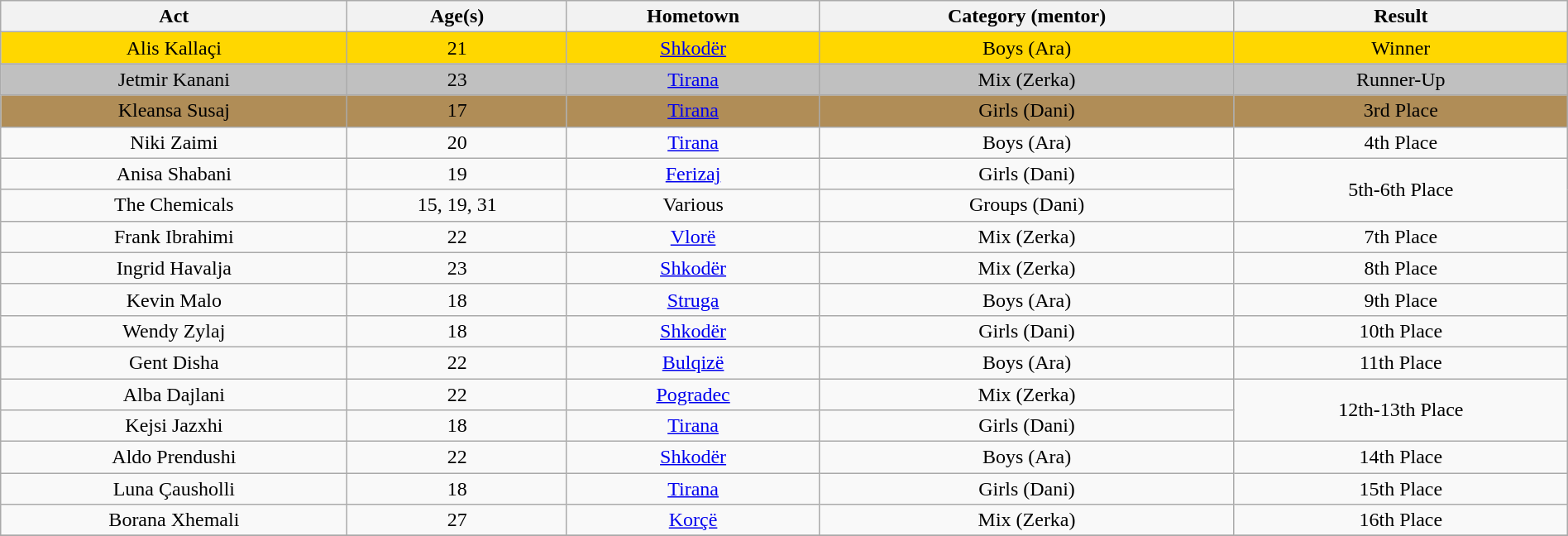<table class="wikitable sortable" style="width:100%; text-align:center;">
<tr>
<th>Act</th>
<th>Age(s)</th>
<th>Hometown</th>
<th>Category (mentor)</th>
<th>Result</th>
</tr>
<tr style="background:gold;">
<td>Alis Kallaçi</td>
<td>21</td>
<td><a href='#'>Shkodër</a></td>
<td>Boys (Ara)</td>
<td>Winner</td>
</tr>
<tr style="background:silver;">
<td>Jetmir Kanani</td>
<td>23</td>
<td><a href='#'>Tirana</a></td>
<td>Mix (Zerka)</td>
<td>Runner-Up</td>
</tr>
<tr style="background:#b08d57;">
<td>Kleansa Susaj</td>
<td>17</td>
<td><a href='#'>Tirana</a></td>
<td>Girls (Dani)</td>
<td>3rd Place</td>
</tr>
<tr>
<td>Niki Zaimi</td>
<td>20</td>
<td><a href='#'>Tirana</a></td>
<td>Boys (Ara)</td>
<td>4th Place</td>
</tr>
<tr>
<td>Anisa Shabani</td>
<td>19</td>
<td><a href='#'>Ferizaj</a></td>
<td>Girls (Dani)</td>
<td rowspan="2">5th-6th Place</td>
</tr>
<tr>
<td>The Chemicals</td>
<td>15, 19, 31</td>
<td>Various</td>
<td>Groups (Dani)</td>
</tr>
<tr>
<td>Frank Ibrahimi</td>
<td>22</td>
<td><a href='#'>Vlorë</a></td>
<td>Mix (Zerka)</td>
<td>7th Place</td>
</tr>
<tr>
<td>Ingrid Havalja</td>
<td>23</td>
<td><a href='#'>Shkodër</a></td>
<td>Mix (Zerka)</td>
<td>8th Place</td>
</tr>
<tr>
<td>Kevin Malo</td>
<td>18</td>
<td><a href='#'>Struga</a></td>
<td>Boys (Ara)</td>
<td>9th Place</td>
</tr>
<tr>
<td>Wendy Zylaj</td>
<td>18</td>
<td><a href='#'>Shkodër</a></td>
<td>Girls (Dani)</td>
<td>10th Place</td>
</tr>
<tr>
<td>Gent Disha</td>
<td>22</td>
<td><a href='#'>Bulqizë</a></td>
<td>Boys (Ara)</td>
<td>11th Place</td>
</tr>
<tr>
<td>Alba Dajlani</td>
<td>22</td>
<td><a href='#'>Pogradec</a></td>
<td>Mix (Zerka)</td>
<td rowspan="2">12th-13th Place</td>
</tr>
<tr>
<td>Kejsi Jazxhi</td>
<td>18</td>
<td><a href='#'>Tirana</a></td>
<td>Girls (Dani)</td>
</tr>
<tr>
<td>Aldo Prendushi</td>
<td>22</td>
<td><a href='#'>Shkodër</a></td>
<td>Boys (Ara)</td>
<td>14th Place</td>
</tr>
<tr>
<td>Luna Çausholli</td>
<td>18</td>
<td><a href='#'>Tirana</a></td>
<td>Girls (Dani)</td>
<td>15th Place</td>
</tr>
<tr>
<td>Borana Xhemali</td>
<td>27</td>
<td><a href='#'>Korçë</a></td>
<td>Mix (Zerka)</td>
<td>16th Place</td>
</tr>
<tr>
</tr>
</table>
